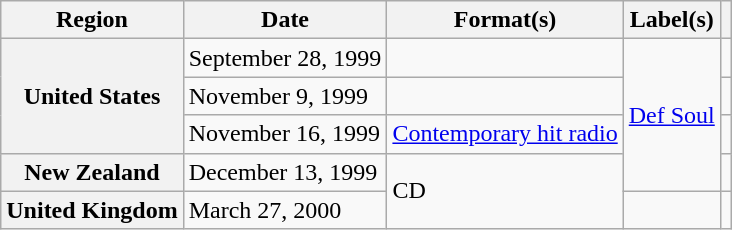<table class="wikitable plainrowheaders">
<tr>
<th scope="col">Region</th>
<th scope="col">Date</th>
<th scope="col">Format(s)</th>
<th scope="col">Label(s)</th>
<th scope="col"></th>
</tr>
<tr>
<th scope="row" rowspan="3">United States</th>
<td>September 28, 1999</td>
<td></td>
<td rowspan="4"><a href='#'>Def Soul</a></td>
<td align="center"></td>
</tr>
<tr>
<td>November 9, 1999</td>
<td></td>
<td align="center"></td>
</tr>
<tr>
<td>November 16, 1999</td>
<td><a href='#'>Contemporary hit radio</a></td>
<td align="center"></td>
</tr>
<tr>
<th scope="row">New Zealand</th>
<td>December 13, 1999</td>
<td rowspan="2">CD</td>
<td align="center"></td>
</tr>
<tr>
<th scope="row">United Kingdom</th>
<td>March 27, 2000</td>
<td></td>
<td align="center"></td>
</tr>
</table>
